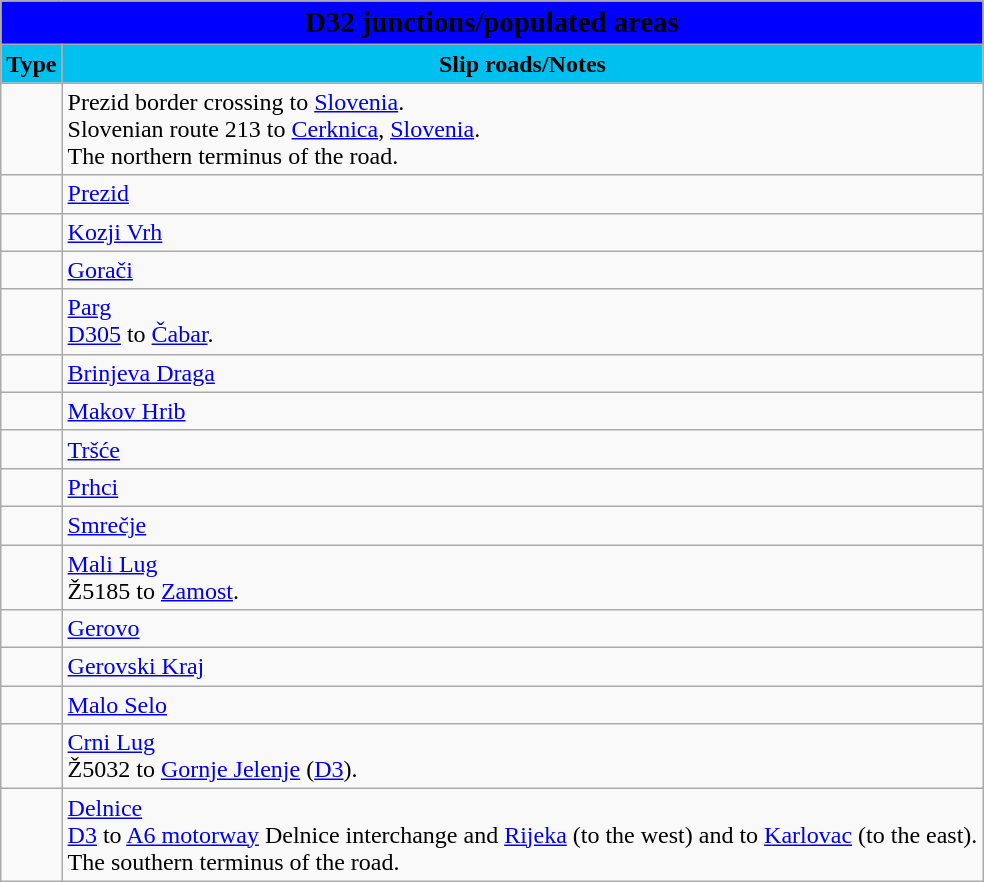<table class="wikitable">
<tr>
<td colspan=2 bgcolor=blue align=center style=margin-top:15><span><big><strong>D32 junctions/populated areas</strong></big></span></td>
</tr>
<tr>
<td align=center bgcolor=00c0f0><strong>Type</strong></td>
<td align=center bgcolor=00c0f0><strong>Slip roads/Notes</strong></td>
</tr>
<tr>
<td></td>
<td>Prezid border crossing to <a href='#'>Slovenia</a>.<br> Slovenian route 213 to <a href='#'>Cerknica</a>, <a href='#'>Slovenia</a>.<br>The northern terminus of the road.</td>
</tr>
<tr>
<td></td>
<td><a href='#'>Prezid</a></td>
</tr>
<tr>
<td></td>
<td><a href='#'>Kozji Vrh</a></td>
</tr>
<tr>
<td></td>
<td><a href='#'>Gorači</a></td>
</tr>
<tr>
<td></td>
<td><a href='#'>Parg</a><br> <a href='#'>D305</a> to <a href='#'>Čabar</a>.</td>
</tr>
<tr>
<td></td>
<td><a href='#'>Brinjeva Draga</a></td>
</tr>
<tr>
<td></td>
<td><a href='#'>Makov Hrib</a></td>
</tr>
<tr>
<td></td>
<td><a href='#'>Tršće</a></td>
</tr>
<tr>
<td></td>
<td><a href='#'>Prhci</a></td>
</tr>
<tr>
<td></td>
<td><a href='#'>Smrečje</a></td>
</tr>
<tr>
<td></td>
<td><a href='#'>Mali Lug</a><br>Ž5185 to <a href='#'>Zamost</a>.</td>
</tr>
<tr>
<td></td>
<td><a href='#'>Gerovo</a></td>
</tr>
<tr>
<td></td>
<td><a href='#'>Gerovski Kraj</a></td>
</tr>
<tr>
<td></td>
<td><a href='#'>Malo Selo</a></td>
</tr>
<tr>
<td></td>
<td><a href='#'>Crni Lug</a><br>Ž5032 to <a href='#'>Gornje Jelenje</a> (<a href='#'>D3</a>).</td>
</tr>
<tr>
<td></td>
<td><a href='#'>Delnice</a><br> <a href='#'>D3</a> to <a href='#'>A6 motorway</a> Delnice interchange and <a href='#'>Rijeka</a> (to the west) and to <a href='#'>Karlovac</a> (to the east).<br>The southern terminus of the road.</td>
</tr>
</table>
